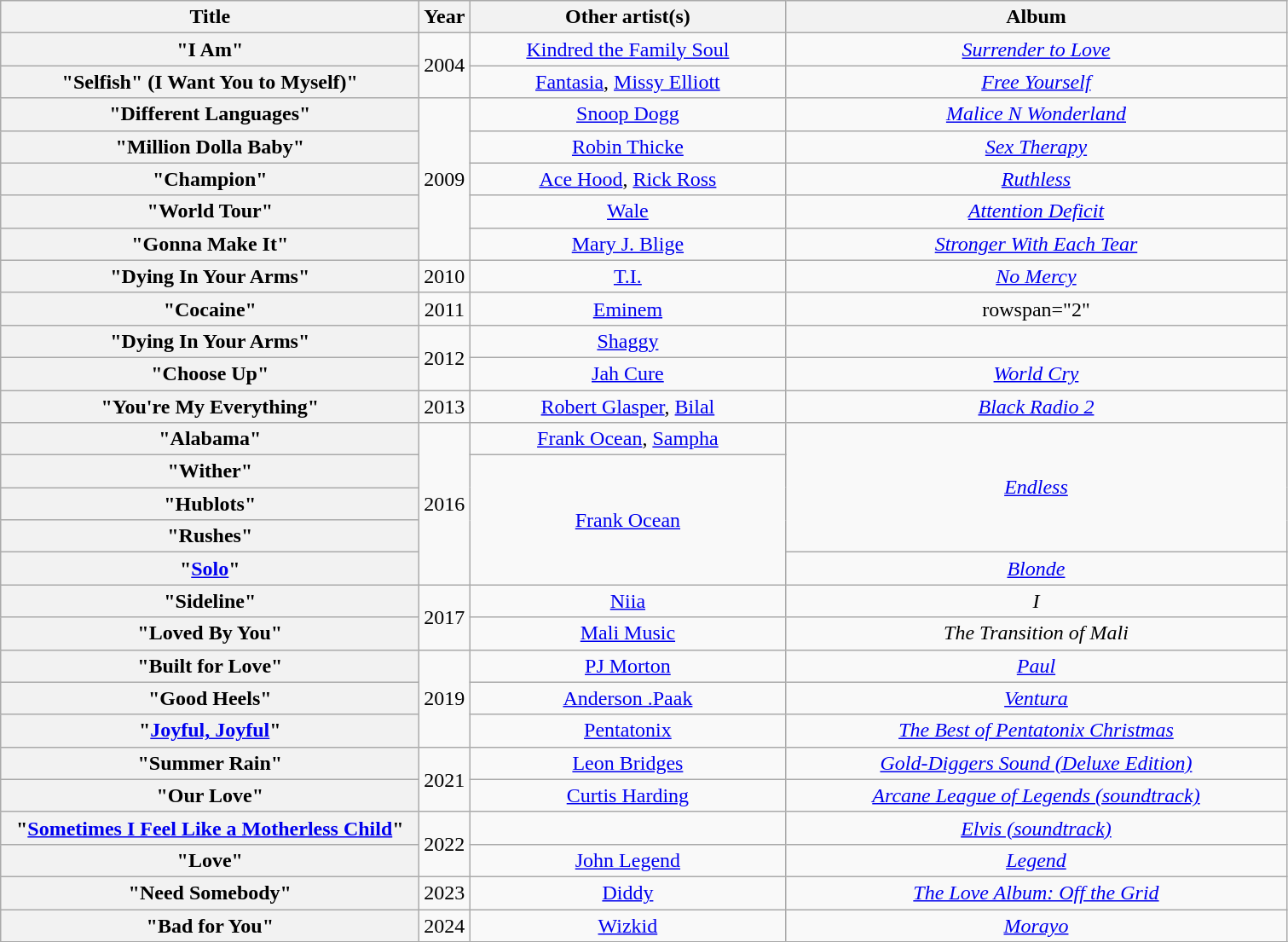<table class="wikitable plainrowheaders" style="text-align:center;">
<tr>
<th scope="col" style="width:20em;">Title</th>
<th scope="col" style="width:1em;">Year</th>
<th scope="col" style="width:15em;">Other artist(s)</th>
<th scope="col" style="width:24em;">Album</th>
</tr>
<tr>
<th scope="row">"I Am"</th>
<td rowspan="2">2004</td>
<td><a href='#'>Kindred the Family Soul</a></td>
<td><em><a href='#'>Surrender to Love</a></em></td>
</tr>
<tr>
<th scope="row">"Selfish" (I Want You to Myself)"</th>
<td><a href='#'>Fantasia</a>, <a href='#'>Missy Elliott</a></td>
<td><em><a href='#'>Free Yourself</a></em></td>
</tr>
<tr>
<th scope="row">"Different Languages"</th>
<td rowspan="5">2009</td>
<td><a href='#'>Snoop Dogg</a></td>
<td><em><a href='#'>Malice N Wonderland</a></em></td>
</tr>
<tr>
<th scope="row">"Million Dolla Baby"</th>
<td><a href='#'>Robin Thicke</a></td>
<td><em><a href='#'>Sex Therapy</a></em></td>
</tr>
<tr>
<th scope="row">"Champion"</th>
<td><a href='#'>Ace Hood</a>, <a href='#'>Rick Ross</a></td>
<td><em><a href='#'>Ruthless</a></em></td>
</tr>
<tr>
<th scope="row">"World Tour"</th>
<td><a href='#'>Wale</a></td>
<td><em><a href='#'>Attention Deficit</a></em></td>
</tr>
<tr>
<th scope="row">"Gonna Make It"</th>
<td><a href='#'>Mary J. Blige</a></td>
<td><em><a href='#'>Stronger With Each Tear</a></em></td>
</tr>
<tr>
<th scope="row">"Dying In Your Arms"</th>
<td>2010</td>
<td><a href='#'>T.I.</a></td>
<td><em><a href='#'>No Mercy</a></em></td>
</tr>
<tr>
<th scope="row">"Cocaine"</th>
<td>2011</td>
<td><a href='#'>Eminem</a></td>
<td>rowspan="2" </td>
</tr>
<tr>
<th scope="row">"Dying In Your Arms"</th>
<td rowspan="2">2012</td>
<td><a href='#'>Shaggy</a></td>
</tr>
<tr>
<th scope="row">"Choose Up"</th>
<td><a href='#'>Jah Cure</a></td>
<td><em><a href='#'>World Cry</a></em></td>
</tr>
<tr>
<th scope="row">"You're My Everything"</th>
<td>2013</td>
<td><a href='#'>Robert Glasper</a>, <a href='#'>Bilal</a></td>
<td><em><a href='#'>Black Radio 2</a></em></td>
</tr>
<tr>
<th scope="row">"Alabama"</th>
<td rowspan="5">2016</td>
<td><a href='#'>Frank Ocean</a>, <a href='#'>Sampha</a></td>
<td rowspan="4"><em><a href='#'>Endless</a></em></td>
</tr>
<tr>
<th scope="row">"Wither"</th>
<td rowspan="4"><a href='#'>Frank Ocean</a></td>
</tr>
<tr>
<th scope="row">"Hublots"</th>
</tr>
<tr>
<th scope="row">"Rushes"</th>
</tr>
<tr>
<th scope="row">"<a href='#'>Solo</a>"</th>
<td><em><a href='#'>Blonde</a></em></td>
</tr>
<tr>
<th scope="row">"Sideline"</th>
<td rowspan="2">2017</td>
<td><a href='#'>Niia</a></td>
<td><em>I</em></td>
</tr>
<tr>
<th scope="row">"Loved By You"</th>
<td><a href='#'>Mali Music</a></td>
<td><em>The Transition of Mali</em></td>
</tr>
<tr>
<th scope="row">"Built for Love"</th>
<td rowspan="3">2019</td>
<td><a href='#'>PJ Morton</a></td>
<td><em><a href='#'>Paul</a></em></td>
</tr>
<tr>
<th scope="row">"Good Heels"</th>
<td><a href='#'>Anderson .Paak</a></td>
<td><em><a href='#'>Ventura</a></em></td>
</tr>
<tr>
<th scope="row">"<a href='#'>Joyful, Joyful</a>"</th>
<td><a href='#'>Pentatonix</a></td>
<td><em><a href='#'>The Best of Pentatonix Christmas</a></em></td>
</tr>
<tr>
<th scope="row">"Summer Rain"</th>
<td rowspan="2">2021</td>
<td><a href='#'>Leon Bridges</a></td>
<td><em><a href='#'>Gold-Diggers Sound (Deluxe Edition)</a></em></td>
</tr>
<tr>
<th scope="row">"Our Love"</th>
<td><a href='#'>Curtis Harding</a></td>
<td><em><a href='#'>Arcane League of Legends (soundtrack)</a></em></td>
</tr>
<tr>
<th scope="row">"<a href='#'>Sometimes I Feel Like a Motherless Child</a>"</th>
<td rowspan="2">2022</td>
<td></td>
<td><em><a href='#'>Elvis (soundtrack)</a></em></td>
</tr>
<tr>
<th scope="row">"Love"</th>
<td><a href='#'>John Legend</a></td>
<td><em><a href='#'>Legend</a></em></td>
</tr>
<tr>
<th scope="row">"Need Somebody"</th>
<td>2023</td>
<td><a href='#'>Diddy</a></td>
<td><em><a href='#'>The Love Album: Off the Grid</a></em></td>
</tr>
<tr>
<th scope="row">"Bad for You"</th>
<td>2024</td>
<td><a href='#'>Wizkid</a></td>
<td><em><a href='#'>Morayo</a></em></td>
</tr>
<tr>
</tr>
</table>
